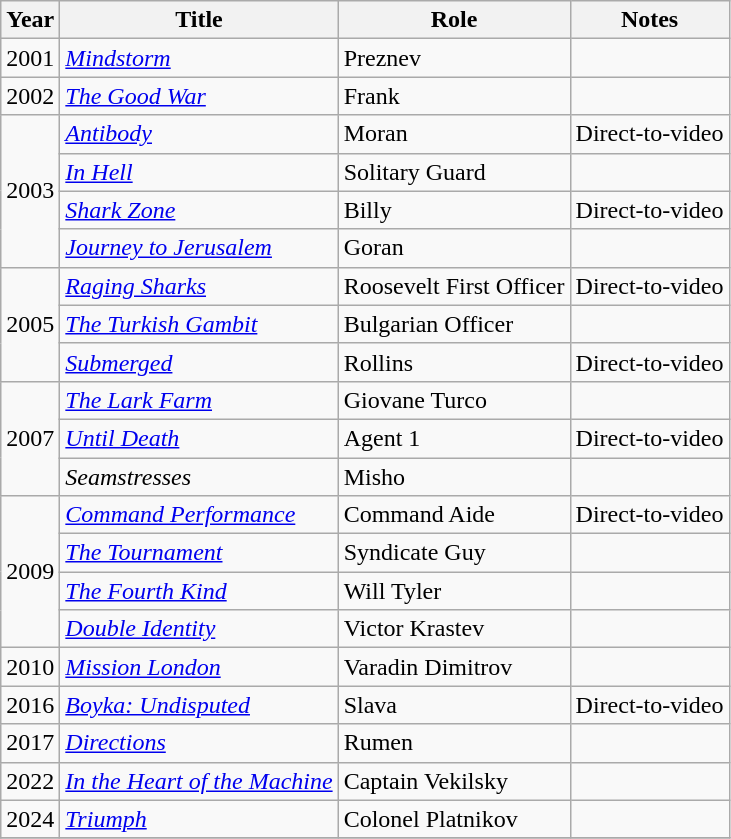<table class="wikitable sortable">
<tr>
<th>Year</th>
<th>Title</th>
<th>Role</th>
<th class="unsortable">Notes</th>
</tr>
<tr>
<td>2001</td>
<td><em><a href='#'>Mindstorm</a></em></td>
<td>Preznev</td>
<td></td>
</tr>
<tr>
<td>2002</td>
<td><em><a href='#'>The Good War</a></em></td>
<td>Frank</td>
<td></td>
</tr>
<tr>
<td rowspan="4">2003</td>
<td><em><a href='#'>Antibody</a></em></td>
<td>Moran</td>
<td>Direct-to-video</td>
</tr>
<tr>
<td><em><a href='#'>In Hell</a></em></td>
<td>Solitary Guard</td>
<td></td>
</tr>
<tr>
<td><em><a href='#'>Shark Zone</a></em></td>
<td>Billy</td>
<td>Direct-to-video</td>
</tr>
<tr>
<td><em><a href='#'>Journey to Jerusalem</a></em></td>
<td>Goran</td>
<td></td>
</tr>
<tr>
<td rowspan="3">2005</td>
<td><em><a href='#'>Raging Sharks</a></em></td>
<td>Roosevelt First Officer</td>
<td>Direct-to-video</td>
</tr>
<tr>
<td><em><a href='#'>The Turkish Gambit</a></em></td>
<td>Bulgarian Officer</td>
<td></td>
</tr>
<tr>
<td><em><a href='#'>Submerged</a></em></td>
<td>Rollins</td>
<td>Direct-to-video</td>
</tr>
<tr>
<td rowspan="3">2007</td>
<td><em><a href='#'>The Lark Farm</a></em></td>
<td>Giovane Turco</td>
<td></td>
</tr>
<tr>
<td><em><a href='#'>Until Death</a></em></td>
<td>Agent 1</td>
<td>Direct-to-video</td>
</tr>
<tr>
<td><em>Seamstresses</em></td>
<td>Misho</td>
<td></td>
</tr>
<tr>
<td rowspan="4">2009</td>
<td><em><a href='#'>Command Performance</a></em></td>
<td>Command Aide</td>
<td>Direct-to-video</td>
</tr>
<tr>
<td><em><a href='#'>The Tournament</a></em></td>
<td>Syndicate Guy</td>
<td></td>
</tr>
<tr>
<td><em><a href='#'>The Fourth Kind</a></em></td>
<td>Will Tyler</td>
<td></td>
</tr>
<tr>
<td><em><a href='#'>Double Identity</a></em></td>
<td>Victor Krastev</td>
<td></td>
</tr>
<tr>
<td>2010</td>
<td><em><a href='#'>Mission London</a></em></td>
<td>Varadin Dimitrov</td>
<td></td>
</tr>
<tr>
<td>2016</td>
<td><em><a href='#'>Boyka: Undisputed</a></em></td>
<td>Slava</td>
<td>Direct-to-video</td>
</tr>
<tr>
<td>2017</td>
<td><em><a href='#'>Directions</a></em></td>
<td>Rumen</td>
<td></td>
</tr>
<tr>
<td>2022</td>
<td><em><a href='#'>In the Heart of the Machine</a></em></td>
<td>Captain Vekilsky</td>
<td></td>
</tr>
<tr>
<td>2024</td>
<td><em><a href='#'>Triumph</a></em></td>
<td>Colonel Platnikov</td>
<td></td>
</tr>
<tr>
</tr>
</table>
